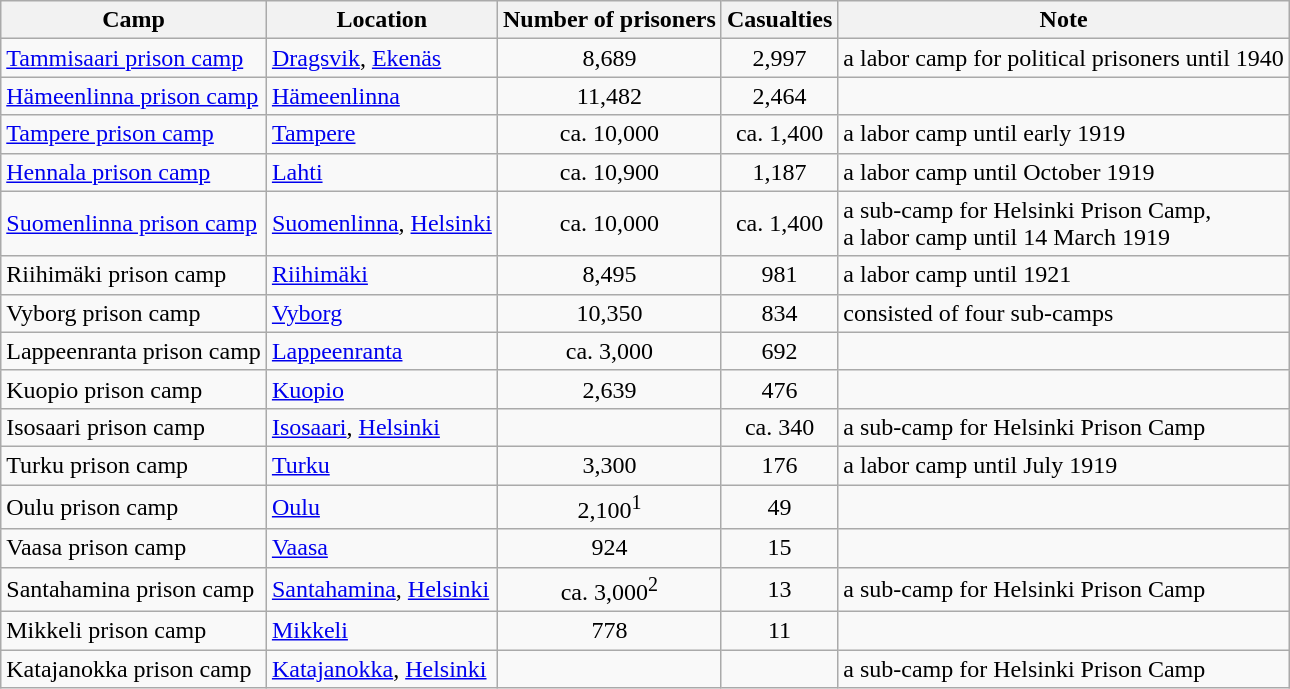<table class="wikitable sortable">
<tr>
<th>Camp</th>
<th>Location</th>
<th>Number of prisoners</th>
<th>Casualties</th>
<th>Note</th>
</tr>
<tr>
<td><a href='#'>Tammisaari prison camp</a></td>
<td><a href='#'>Dragsvik</a>, <a href='#'>Ekenäs</a></td>
<td align=center>8,689</td>
<td align=center>2,997</td>
<td>a labor camp for political prisoners until 1940</td>
</tr>
<tr>
<td><a href='#'>Hämeenlinna prison camp</a></td>
<td><a href='#'>Hämeenlinna</a></td>
<td align=center>11,482</td>
<td align=center>2,464</td>
<td></td>
</tr>
<tr>
<td><a href='#'>Tampere prison camp</a></td>
<td><a href='#'>Tampere</a></td>
<td align=center>ca. 10,000</td>
<td align=center>ca. 1,400</td>
<td>a labor camp until early 1919</td>
</tr>
<tr>
<td><a href='#'>Hennala prison camp</a></td>
<td><a href='#'>Lahti</a></td>
<td align=center>ca. 10,900</td>
<td align=center>1,187</td>
<td>a labor camp until October 1919</td>
</tr>
<tr>
<td><a href='#'>Suomenlinna prison camp</a></td>
<td><a href='#'>Suomenlinna</a>, <a href='#'>Helsinki</a></td>
<td align=center>ca. 10,000</td>
<td align=center>ca. 1,400</td>
<td>a sub-camp for Helsinki Prison Camp, <br> a labor camp until 14 March 1919</td>
</tr>
<tr>
<td>Riihimäki prison camp</td>
<td><a href='#'>Riihimäki</a></td>
<td align=center>8,495</td>
<td align=center>981</td>
<td>a labor camp until 1921</td>
</tr>
<tr>
<td>Vyborg prison camp</td>
<td><a href='#'>Vyborg</a></td>
<td align=center>10,350</td>
<td align=center>834</td>
<td>consisted of four sub-camps</td>
</tr>
<tr>
<td>Lappeenranta prison camp</td>
<td><a href='#'>Lappeenranta</a></td>
<td align=center>ca. 3,000</td>
<td align=center>692</td>
<td></td>
</tr>
<tr>
<td>Kuopio prison camp</td>
<td><a href='#'>Kuopio</a></td>
<td align=center>2,639</td>
<td align=center>476</td>
<td></td>
</tr>
<tr>
<td>Isosaari prison camp</td>
<td><a href='#'>Isosaari</a>, <a href='#'>Helsinki</a></td>
<td></td>
<td align=center>ca. 340</td>
<td>a sub-camp for Helsinki Prison Camp</td>
</tr>
<tr>
<td>Turku prison camp</td>
<td><a href='#'>Turku</a></td>
<td align=center>3,300</td>
<td align=center>176</td>
<td>a labor camp until July 1919</td>
</tr>
<tr>
<td>Oulu prison camp</td>
<td><a href='#'>Oulu</a></td>
<td align=center>2,100<sup>1</sup></td>
<td align=center>49</td>
<td></td>
</tr>
<tr>
<td>Vaasa prison camp</td>
<td><a href='#'>Vaasa</a></td>
<td align=center>924</td>
<td align=center>15</td>
<td></td>
</tr>
<tr>
<td>Santahamina prison camp</td>
<td><a href='#'>Santahamina</a>, <a href='#'>Helsinki</a></td>
<td align=center>ca. 3,000<sup>2</sup></td>
<td align=center>13</td>
<td>a sub-camp for Helsinki Prison Camp</td>
</tr>
<tr>
<td>Mikkeli prison camp</td>
<td><a href='#'>Mikkeli</a></td>
<td align=center>778</td>
<td align=center>11</td>
<td></td>
</tr>
<tr>
<td>Katajanokka prison camp</td>
<td><a href='#'>Katajanokka</a>, <a href='#'>Helsinki</a></td>
<td></td>
<td></td>
<td>a sub-camp for Helsinki Prison Camp</td>
</tr>
</table>
